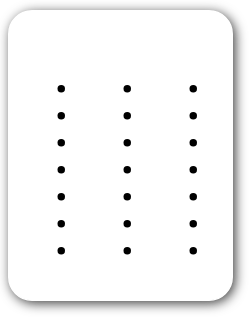<table style=" border-radius:1em; box-shadow: 0.1em 0.1em 0.5em rgba(0,0,0,0.75); background-color: white; border: 1px solid white; margin:10px 0px; padding: 5px;">
<tr>
<td><br><ul><li></li><li></li><li></li><li></li><li></li><li></li><li></li></ul></td>
<td valign="top"><br><ul><li></li><li></li><li></li><li></li><li></li><li></li><li></li></ul></td>
<td valign="top"><br><ul><li></li><li></li><li></li><li></li><li></li><li></li><li></li></ul></td>
<td></td>
</tr>
</table>
